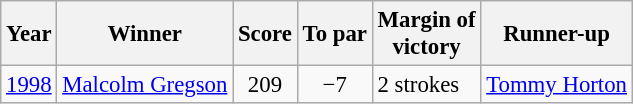<table class="wikitable" style="font-size:95%">
<tr>
<th>Year</th>
<th>Winner</th>
<th>Score</th>
<th>To par</th>
<th>Margin of<br>victory</th>
<th>Runner-up</th>
</tr>
<tr>
<td><a href='#'>1998</a></td>
<td> <a href='#'>Malcolm Gregson</a></td>
<td align=center>209</td>
<td align=center>−7</td>
<td>2 strokes</td>
<td> <a href='#'>Tommy Horton</a></td>
</tr>
</table>
